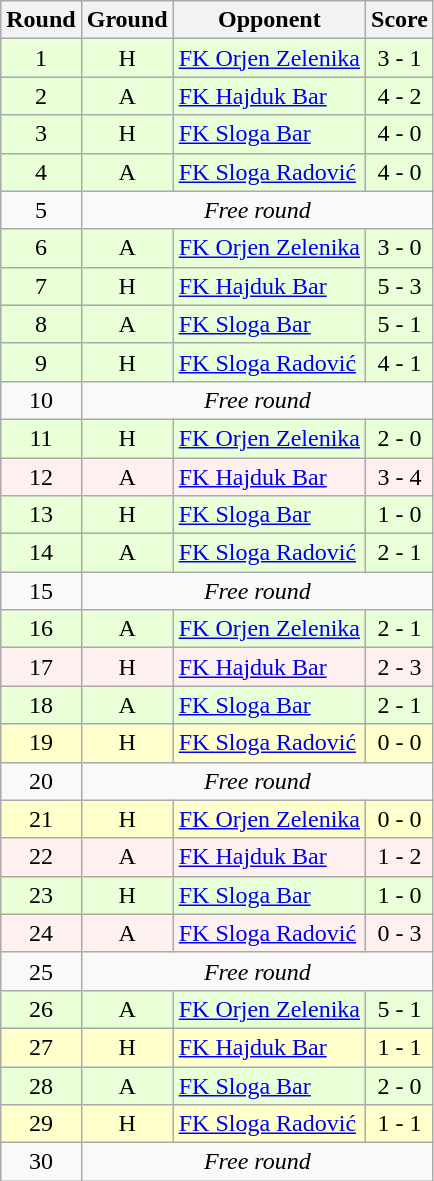<table class="wikitable sortable">
<tr>
<th>Round</th>
<th>Ground</th>
<th>Opponent</th>
<th>Score</th>
</tr>
<tr bgcolor=#E8FFD8>
<td align="center">1</td>
<td align="center">H</td>
<td><a href='#'>FK Orjen Zelenika</a></td>
<td align="center">3 - 1</td>
</tr>
<tr bgcolor=#E8FFD8>
<td align="center">2</td>
<td align="center">A</td>
<td><a href='#'>FK Hajduk Bar</a></td>
<td align="center">4 - 2</td>
</tr>
<tr bgcolor=#E8FFD8>
<td align="center">3</td>
<td align="center">H</td>
<td><a href='#'>FK Sloga Bar</a></td>
<td align="center">4 - 0</td>
</tr>
<tr bgcolor=#E8FFD8>
<td align="center">4</td>
<td align="center">A</td>
<td><a href='#'>FK Sloga Radović</a></td>
<td align="center">4 - 0</td>
</tr>
<tr>
<td align="center">5</td>
<td colspan="4" align="center"><em>Free round</em></td>
</tr>
<tr bgcolor=#E8FFD8>
<td align="center">6</td>
<td align="center">A</td>
<td><a href='#'>FK Orjen Zelenika</a></td>
<td align="center">3 - 0</td>
</tr>
<tr bgcolor=#E8FFD8>
<td align="center">7</td>
<td align="center">H</td>
<td><a href='#'>FK Hajduk Bar</a></td>
<td align="center">5 - 3</td>
</tr>
<tr bgcolor=#E8FFD8>
<td align="center">8</td>
<td align="center">A</td>
<td><a href='#'>FK Sloga Bar</a></td>
<td align="center">5 - 1</td>
</tr>
<tr bgcolor=#E8FFD8>
<td align="center">9</td>
<td align="center">H</td>
<td><a href='#'>FK Sloga Radović</a></td>
<td align="center">4 - 1</td>
</tr>
<tr>
<td align="center">10</td>
<td colspan="4" align="center"><em>Free round</em></td>
</tr>
<tr bgcolor=#E8FFD8>
<td align="center">11</td>
<td align="center">H</td>
<td><a href='#'>FK Orjen Zelenika</a></td>
<td align="center">2 - 0</td>
</tr>
<tr bgcolor=#FFF0F0>
<td align="center">12</td>
<td align="center">A</td>
<td><a href='#'>FK Hajduk Bar</a></td>
<td align="center">3 - 4</td>
</tr>
<tr bgcolor=#E8FFD8>
<td align="center">13</td>
<td align="center">H</td>
<td><a href='#'>FK Sloga Bar</a></td>
<td align="center">1 - 0</td>
</tr>
<tr bgcolor=#E8FFD8>
<td align="center">14</td>
<td align="center">A</td>
<td><a href='#'>FK Sloga Radović</a></td>
<td align="center">2 - 1</td>
</tr>
<tr>
<td align="center">15</td>
<td colspan="4" align="center"><em>Free round</em></td>
</tr>
<tr bgcolor=#E8FFD8>
<td align="center">16</td>
<td align="center">A</td>
<td><a href='#'>FK Orjen Zelenika</a></td>
<td align="center">2 - 1</td>
</tr>
<tr bgcolor=#FFF0F0>
<td align="center">17</td>
<td align="center">H</td>
<td><a href='#'>FK Hajduk Bar</a></td>
<td align="center">2 - 3</td>
</tr>
<tr bgcolor=#E8FFD8>
<td align="center">18</td>
<td align="center">A</td>
<td><a href='#'>FK Sloga Bar</a></td>
<td align="center">2 - 1</td>
</tr>
<tr bgcolor=#FFFFCC>
<td align="center">19</td>
<td align="center">H</td>
<td><a href='#'>FK Sloga Radović</a></td>
<td align="center">0 - 0</td>
</tr>
<tr>
<td align="center">20</td>
<td colspan="4" align="center"><em>Free round</em></td>
</tr>
<tr bgcolor=#FFFFCC>
<td align="center">21</td>
<td align="center">H</td>
<td><a href='#'>FK Orjen Zelenika</a></td>
<td align="center">0 - 0</td>
</tr>
<tr bgcolor=#FFF0F0>
<td align="center">22</td>
<td align="center">A</td>
<td><a href='#'>FK Hajduk Bar</a></td>
<td align="center">1 - 2</td>
</tr>
<tr bgcolor=#E8FFD8>
<td align="center">23</td>
<td align="center">H</td>
<td><a href='#'>FK Sloga Bar</a></td>
<td align="center">1 - 0</td>
</tr>
<tr bgcolor=#FFF0F0>
<td align="center">24</td>
<td align="center">A</td>
<td><a href='#'>FK Sloga Radović</a></td>
<td align="center">0 - 3</td>
</tr>
<tr>
<td align="center">25</td>
<td colspan="4" align="center"><em>Free round</em></td>
</tr>
<tr bgcolor=#E8FFD8>
<td align="center">26</td>
<td align="center">A</td>
<td><a href='#'>FK Orjen Zelenika</a></td>
<td align="center">5 - 1</td>
</tr>
<tr bgcolor=#FFFFCC>
<td align="center">27</td>
<td align="center">H</td>
<td><a href='#'>FK Hajduk Bar</a></td>
<td align="center">1 - 1</td>
</tr>
<tr bgcolor=#E8FFD8>
<td align="center">28</td>
<td align="center">A</td>
<td><a href='#'>FK Sloga Bar</a></td>
<td align="center">2 - 0</td>
</tr>
<tr bgcolor=#FFFFCC>
<td align="center">29</td>
<td align="center">H</td>
<td><a href='#'>FK Sloga Radović</a></td>
<td align="center">1 - 1</td>
</tr>
<tr>
<td align="center">30</td>
<td colspan="4" align="center"><em>Free round</em></td>
</tr>
</table>
